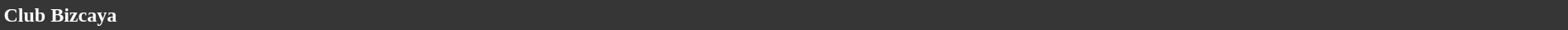<table style="width: 100%; background:#363636; color:white;">
<tr>
<td><strong>Club Bizcaya</strong></td>
</tr>
</table>
